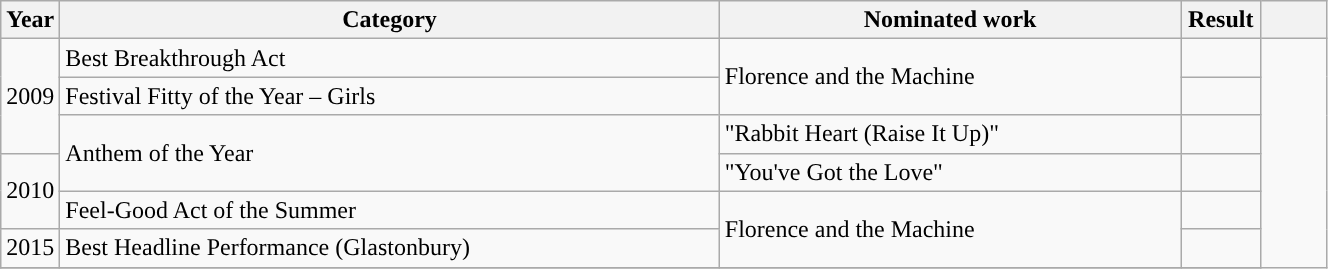<table class="wikitable plainrowheaders" style="width:70%;">
<tr>
<th scope="col" style="width:4%;">Year</th>
<th scope="col" style="width:50%;">Category</th>
<th scope="col" style="width:35%;">Nominated work</th>
<th scope="col" style="width:6%;">Result</th>
<th scope="col" style="width:6%;"></th>
</tr>
<tr>
<td rowspan="3">2009</td>
<td>Best Breakthrough Act</td>
<td rowspan="2">Florence and the Machine</td>
<td></td>
</tr>
<tr>
<td>Festival Fitty of the Year – Girls</td>
<td></td>
</tr>
<tr>
<td rowspan="2">Anthem of the Year</td>
<td>"Rabbit Heart (Raise It Up)"</td>
<td></td>
</tr>
<tr>
<td rowspan="2">2010</td>
<td>"You've Got the Love"</td>
<td></td>
</tr>
<tr>
<td>Feel-Good Act of the Summer</td>
<td rowspan="2">Florence and the Machine</td>
<td></td>
</tr>
<tr>
<td>2015</td>
<td>Best Headline Performance (Glastonbury)</td>
<td></td>
</tr>
<tr>
</tr>
</table>
